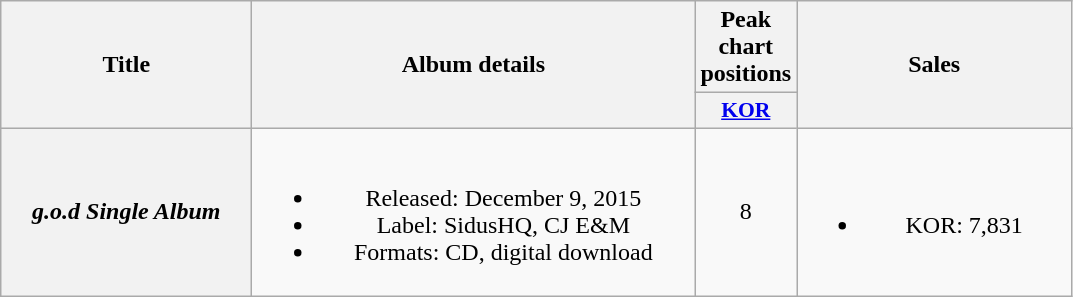<table class="wikitable plainrowheaders" style="text-align:center;">
<tr>
<th scope="col" rowspan="2" style="width:10em;">Title</th>
<th scope="col" rowspan="2" style="width:18em;">Album details</th>
<th scope="col" colspan="1">Peak chart positions</th>
<th scope="col" rowspan="2" style="width:11em;">Sales</th>
</tr>
<tr>
<th scope="col" style="width:3em;font-size:90%;"><a href='#'>KOR</a><br></th>
</tr>
<tr>
<th scope="row"><em>g.o.d Single Album</em></th>
<td><br><ul><li>Released: December 9, 2015 </li><li>Label: SidusHQ, CJ E&M</li><li>Formats: CD, digital download</li></ul></td>
<td>8</td>
<td><br><ul><li>KOR: 7,831</li></ul></td>
</tr>
</table>
